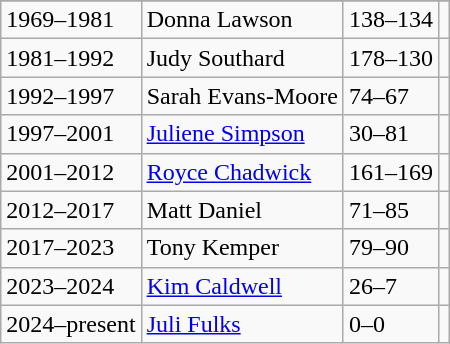<table class="wikitable">
<tr>
</tr>
<tr>
<td>1969–1981</td>
<td>Donna Lawson</td>
<td>138–134</td>
<td></td>
</tr>
<tr>
<td>1981–1992</td>
<td>Judy Southard</td>
<td>178–130</td>
<td></td>
</tr>
<tr>
<td>1992–1997</td>
<td>Sarah Evans-Moore</td>
<td>74–67</td>
<td></td>
</tr>
<tr>
<td>1997–2001</td>
<td><a href='#'>Juliene Simpson</a></td>
<td>30–81</td>
<td></td>
</tr>
<tr>
<td>2001–2012</td>
<td><a href='#'>Royce Chadwick</a></td>
<td>161–169</td>
<td></td>
</tr>
<tr>
<td>2012–2017</td>
<td>Matt Daniel</td>
<td>71–85</td>
<td></td>
</tr>
<tr>
<td>2017–2023</td>
<td>Tony Kemper</td>
<td>79–90</td>
<td></td>
</tr>
<tr>
<td>2023–2024</td>
<td><a href='#'>Kim Caldwell</a></td>
<td>26–7</td>
<td></td>
</tr>
<tr>
<td>2024–present</td>
<td><a href='#'>Juli Fulks</a></td>
<td>0–0</td>
<td></td>
</tr>
</table>
